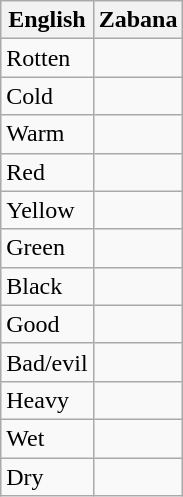<table class="wikitable sortable">
<tr>
<th>English</th>
<th>Zabana</th>
</tr>
<tr>
<td>Rotten</td>
<td></td>
</tr>
<tr>
<td>Cold</td>
<td></td>
</tr>
<tr>
<td>Warm</td>
<td></td>
</tr>
<tr>
<td>Red</td>
<td></td>
</tr>
<tr>
<td>Yellow</td>
<td></td>
</tr>
<tr>
<td>Green</td>
<td></td>
</tr>
<tr>
<td>Black</td>
<td></td>
</tr>
<tr>
<td>Good</td>
<td></td>
</tr>
<tr>
<td>Bad/evil</td>
<td></td>
</tr>
<tr>
<td>Heavy</td>
<td></td>
</tr>
<tr>
<td>Wet</td>
<td></td>
</tr>
<tr>
<td>Dry</td>
<td></td>
</tr>
</table>
